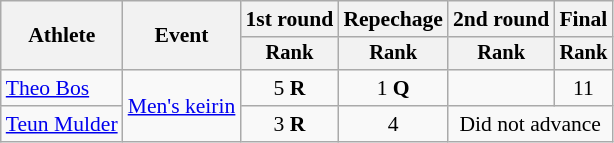<table class=wikitable style="font-size:90%">
<tr>
<th rowspan="2">Athlete</th>
<th rowspan="2">Event</th>
<th>1st round</th>
<th>Repechage</th>
<th>2nd round</th>
<th>Final</th>
</tr>
<tr style="font-size:95%">
<th>Rank</th>
<th>Rank</th>
<th>Rank</th>
<th>Rank</th>
</tr>
<tr align=center>
<td align=left><a href='#'>Theo Bos</a></td>
<td align=left rowspan=2><a href='#'>Men's keirin</a></td>
<td>5 <strong>R</strong></td>
<td>1 <strong>Q</strong></td>
<td></td>
<td>11</td>
</tr>
<tr align=center>
<td align=left><a href='#'>Teun Mulder</a></td>
<td>3 <strong>R</strong></td>
<td>4</td>
<td colspan=2>Did not advance</td>
</tr>
</table>
